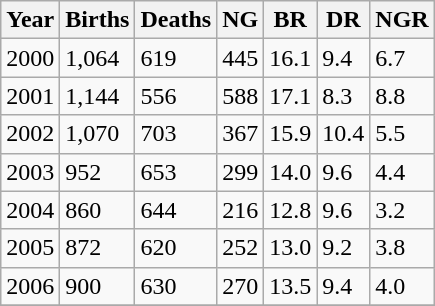<table class="wikitable">
<tr>
<th>Year</th>
<th>Births</th>
<th>Deaths</th>
<th>NG</th>
<th>BR</th>
<th>DR</th>
<th>NGR</th>
</tr>
<tr --->
<td>2000</td>
<td>1,064</td>
<td>619</td>
<td>445</td>
<td>16.1</td>
<td>9.4</td>
<td>6.7</td>
</tr>
<tr --->
<td>2001</td>
<td>1,144</td>
<td>556</td>
<td>588</td>
<td>17.1</td>
<td>8.3</td>
<td>8.8</td>
</tr>
<tr --->
<td>2002</td>
<td>1,070</td>
<td>703</td>
<td>367</td>
<td>15.9</td>
<td>10.4</td>
<td>5.5</td>
</tr>
<tr --->
<td>2003</td>
<td>952</td>
<td>653</td>
<td>299</td>
<td>14.0</td>
<td>9.6</td>
<td>4.4</td>
</tr>
<tr --->
<td>2004</td>
<td>860</td>
<td>644</td>
<td>216</td>
<td>12.8</td>
<td>9.6</td>
<td>3.2</td>
</tr>
<tr --->
<td>2005</td>
<td>872</td>
<td>620</td>
<td>252</td>
<td>13.0</td>
<td>9.2</td>
<td>3.8</td>
</tr>
<tr --->
<td>2006</td>
<td>900</td>
<td>630</td>
<td>270</td>
<td>13.5</td>
<td>9.4</td>
<td>4.0</td>
</tr>
<tr --->
</tr>
</table>
